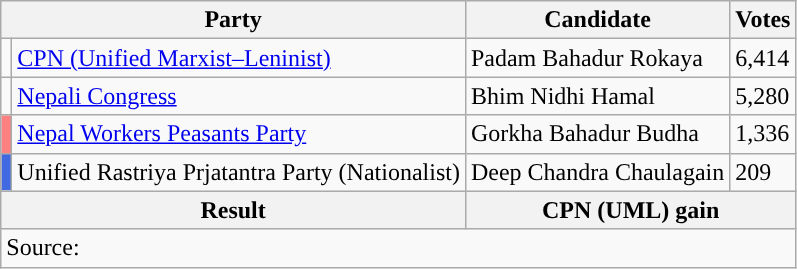<table class="wikitable">
<tr>
<th colspan="2">Party</th>
<th>Candidate</th>
<th>Votes</th>
</tr>
<tr>
<td style="background-color:"></td>
<td><a href='#'>CPN (Unified Marxist–Leninist)</a></td>
<td>Padam Bahadur Rokaya</td>
<td>6,414</td>
</tr>
<tr>
<td style="background-color:"></td>
<td><a href='#'>Nepali Congress</a></td>
<td>Bhim Nidhi Hamal</td>
<td>5,280</td>
</tr>
<tr>
<td style="background-color:#FF8080"></td>
<td><a href='#'>Nepal Workers Peasants Party</a></td>
<td>Gorkha Bahadur Budha</td>
<td>1,336</td>
</tr>
<tr>
<td style="background-color:royalblue"></td>
<td>Unified Rastriya Prjatantra Party (Nationalist)</td>
<td>Deep Chandra Chaulagain</td>
<td>209</td>
</tr>
<tr>
<th colspan="2">Result</th>
<th colspan="2">CPN (UML) gain</th>
</tr>
<tr>
<td colspan="4">Source: </td>
</tr>
</table>
